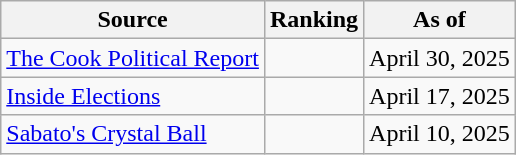<table class="wikitable" style="text-align:center">
<tr>
<th>Source</th>
<th>Ranking</th>
<th>As of</th>
</tr>
<tr>
<td align=left><a href='#'>The Cook Political Report</a></td>
<td></td>
<td>April 30, 2025</td>
</tr>
<tr>
<td align=left><a href='#'>Inside Elections</a></td>
<td></td>
<td>April 17, 2025</td>
</tr>
<tr>
<td align=left><a href='#'>Sabato's Crystal Ball</a></td>
<td></td>
<td>April 10, 2025</td>
</tr>
</table>
